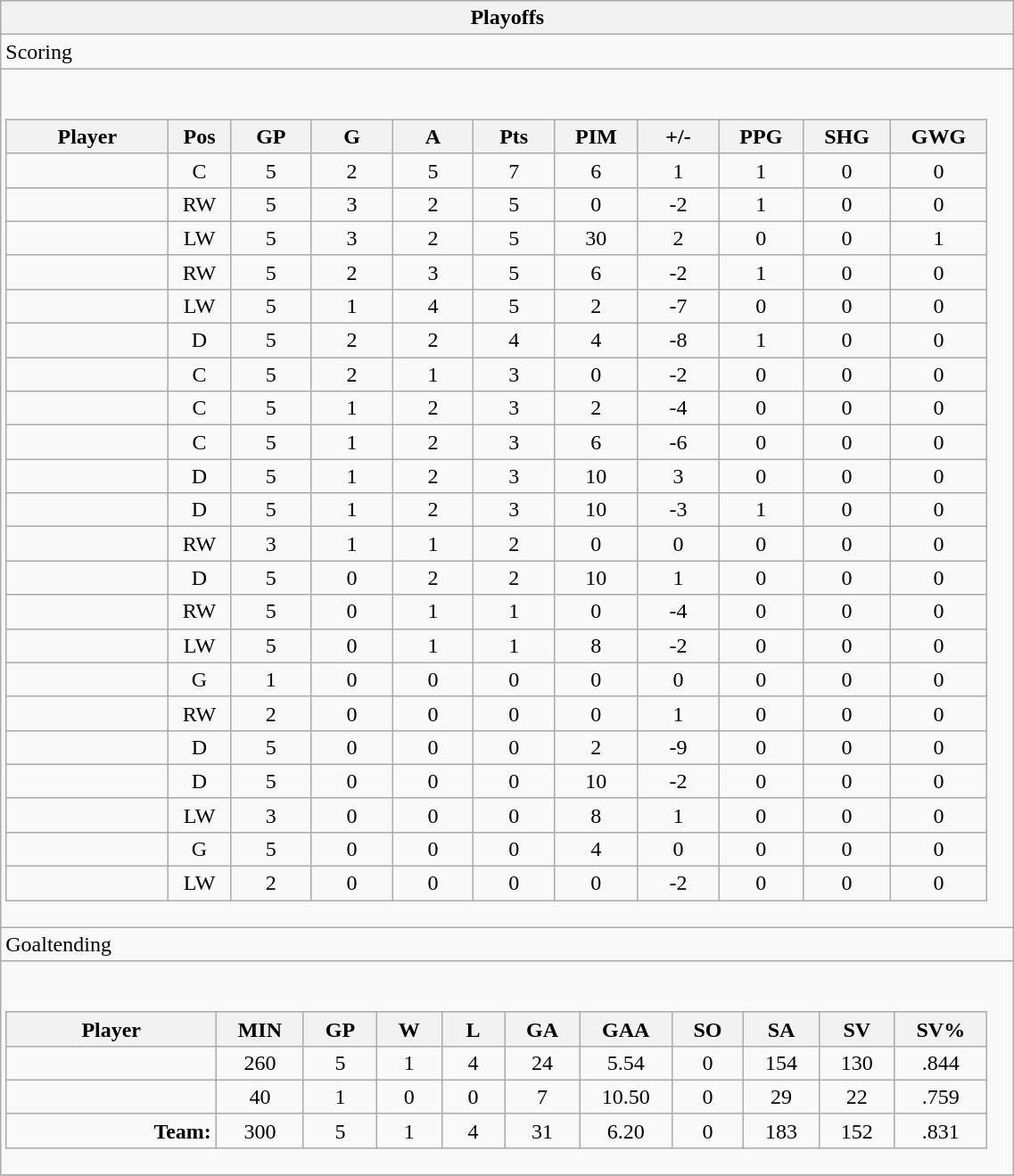<table class="wikitable collapsible " width="60%" border="1">
<tr>
<th>Playoffs</th>
</tr>
<tr>
<td class="tocccolors">Scoring</td>
</tr>
<tr>
<td><br><table class="wikitable sortable">
<tr ALIGN="center">
<th bgcolor="#DDDDFF" width="10%">Player</th>
<th bgcolor="#DDDDFF" width="3%" title="Position">Pos</th>
<th bgcolor="#DDDDFF" width="5%" title="Games played">GP</th>
<th bgcolor="#DDDDFF" width="5%" title="Goals">G</th>
<th bgcolor="#DDDDFF" width="5%" title="Assists">A</th>
<th bgcolor="#DDDDFF" width="5%" title="Points">Pts</th>
<th bgcolor="#DDDDFF" width="5%" title="Penalties in Minutes">PIM</th>
<th bgcolor="#DDDDFF" width="5%" title="Plus/minus">+/-</th>
<th bgcolor="#DDDDFF" width="5%" title="Power play goals">PPG</th>
<th bgcolor="#DDDDFF" width="5%" title="Short-handed goals">SHG</th>
<th bgcolor="#DDDDFF" width="5%" title="Game-winning goals">GWG</th>
</tr>
<tr align="center">
<td align="right"></td>
<td>C</td>
<td>5</td>
<td>2</td>
<td>5</td>
<td>7</td>
<td>6</td>
<td>1</td>
<td>1</td>
<td>0</td>
<td>0</td>
</tr>
<tr align="center">
<td align="right"></td>
<td>RW</td>
<td>5</td>
<td>3</td>
<td>2</td>
<td>5</td>
<td>0</td>
<td>-2</td>
<td>1</td>
<td>0</td>
<td>0</td>
</tr>
<tr align="center">
<td align="right"></td>
<td>LW</td>
<td>5</td>
<td>3</td>
<td>2</td>
<td>5</td>
<td>30</td>
<td>2</td>
<td>0</td>
<td>0</td>
<td>1</td>
</tr>
<tr align="center">
<td align="right"></td>
<td>RW</td>
<td>5</td>
<td>2</td>
<td>3</td>
<td>5</td>
<td>6</td>
<td>-2</td>
<td>1</td>
<td>0</td>
<td>0</td>
</tr>
<tr align="center">
<td align="right"></td>
<td>LW</td>
<td>5</td>
<td>1</td>
<td>4</td>
<td>5</td>
<td>2</td>
<td>-7</td>
<td>0</td>
<td>0</td>
<td>0</td>
</tr>
<tr align="center">
<td align="right"></td>
<td>D</td>
<td>5</td>
<td>2</td>
<td>2</td>
<td>4</td>
<td>4</td>
<td>-8</td>
<td>1</td>
<td>0</td>
<td>0</td>
</tr>
<tr align="center">
<td align="right"></td>
<td>C</td>
<td>5</td>
<td>2</td>
<td>1</td>
<td>3</td>
<td>0</td>
<td>-2</td>
<td>0</td>
<td>0</td>
<td>0</td>
</tr>
<tr align="center">
<td align="right"></td>
<td>C</td>
<td>5</td>
<td>1</td>
<td>2</td>
<td>3</td>
<td>2</td>
<td>-4</td>
<td>0</td>
<td>0</td>
<td>0</td>
</tr>
<tr align="center">
<td align="right"></td>
<td>C</td>
<td>5</td>
<td>1</td>
<td>2</td>
<td>3</td>
<td>6</td>
<td>-6</td>
<td>0</td>
<td>0</td>
<td>0</td>
</tr>
<tr align="center">
<td align="right"></td>
<td>D</td>
<td>5</td>
<td>1</td>
<td>2</td>
<td>3</td>
<td>10</td>
<td>3</td>
<td>0</td>
<td>0</td>
<td>0</td>
</tr>
<tr align="center">
<td align="right"></td>
<td>D</td>
<td>5</td>
<td>1</td>
<td>2</td>
<td>3</td>
<td>10</td>
<td>-3</td>
<td>1</td>
<td>0</td>
<td>0</td>
</tr>
<tr align="center">
<td align="right"></td>
<td>RW</td>
<td>3</td>
<td>1</td>
<td>1</td>
<td>2</td>
<td>0</td>
<td>0</td>
<td>0</td>
<td>0</td>
<td>0</td>
</tr>
<tr align="center">
<td align="right"></td>
<td>D</td>
<td>5</td>
<td>0</td>
<td>2</td>
<td>2</td>
<td>10</td>
<td>1</td>
<td>0</td>
<td>0</td>
<td>0</td>
</tr>
<tr align="center">
<td align="right"></td>
<td>RW</td>
<td>5</td>
<td>0</td>
<td>1</td>
<td>1</td>
<td>0</td>
<td>-4</td>
<td>0</td>
<td>0</td>
<td>0</td>
</tr>
<tr align="center">
<td align="right"></td>
<td>LW</td>
<td>5</td>
<td>0</td>
<td>1</td>
<td>1</td>
<td>8</td>
<td>-2</td>
<td>0</td>
<td>0</td>
<td>0</td>
</tr>
<tr align="center">
<td align="right"></td>
<td>G</td>
<td>1</td>
<td>0</td>
<td>0</td>
<td>0</td>
<td>0</td>
<td>0</td>
<td>0</td>
<td>0</td>
<td>0</td>
</tr>
<tr align="center">
<td align="right"></td>
<td>RW</td>
<td>2</td>
<td>0</td>
<td>0</td>
<td>0</td>
<td>0</td>
<td>1</td>
<td>0</td>
<td>0</td>
<td>0</td>
</tr>
<tr align="center">
<td align="right"></td>
<td>D</td>
<td>5</td>
<td>0</td>
<td>0</td>
<td>0</td>
<td>2</td>
<td>-9</td>
<td>0</td>
<td>0</td>
<td>0</td>
</tr>
<tr align="center">
<td align="right"></td>
<td>D</td>
<td>5</td>
<td>0</td>
<td>0</td>
<td>0</td>
<td>10</td>
<td>-2</td>
<td>0</td>
<td>0</td>
<td>0</td>
</tr>
<tr align="center">
<td align="right"></td>
<td>LW</td>
<td>3</td>
<td>0</td>
<td>0</td>
<td>0</td>
<td>8</td>
<td>1</td>
<td>0</td>
<td>0</td>
<td>0</td>
</tr>
<tr align="center">
<td align="right"></td>
<td>G</td>
<td>5</td>
<td>0</td>
<td>0</td>
<td>0</td>
<td>4</td>
<td>0</td>
<td>0</td>
<td>0</td>
<td>0</td>
</tr>
<tr align="center">
<td align="right"></td>
<td>LW</td>
<td>2</td>
<td>0</td>
<td>0</td>
<td>0</td>
<td>0</td>
<td>-2</td>
<td>0</td>
<td>0</td>
<td>0</td>
</tr>
</table>
</td>
</tr>
<tr>
<td class="toccolors">Goaltending</td>
</tr>
<tr>
<td><br><table class="wikitable sortable">
<tr>
<th bgcolor="#DDDDFF" width="10%">Player</th>
<th width="3%" bgcolor="#DDDDFF" title="Minutes played">MIN</th>
<th width="3%" bgcolor="#DDDDFF" title="Games played in">GP</th>
<th width="3%" bgcolor="#DDDDFF" title="Wins">W</th>
<th width="3%" bgcolor="#DDDDFF"title="Losses">L</th>
<th width="3%" bgcolor="#DDDDFF" title="Goals against">GA</th>
<th width="3%" bgcolor="#DDDDFF" title="Goals against average">GAA</th>
<th width="3%" bgcolor="#DDDDFF" title="Shut-outs">SO</th>
<th width="3%" bgcolor="#DDDDFF" title="Shots against">SA</th>
<th width="3%" bgcolor="#DDDDFF" title="Shots saved">SV</th>
<th width="3%" bgcolor="#DDDDFF" title="Save percentage">SV%</th>
</tr>
<tr align="center">
<td align="right"></td>
<td>260</td>
<td>5</td>
<td>1</td>
<td>4</td>
<td>24</td>
<td>5.54</td>
<td>0</td>
<td>154</td>
<td>130</td>
<td>.844</td>
</tr>
<tr align="center">
<td align="right"></td>
<td>40</td>
<td>1</td>
<td>0</td>
<td>0</td>
<td>7</td>
<td>10.50</td>
<td>0</td>
<td>29</td>
<td>22</td>
<td>.759</td>
</tr>
<tr align="center">
<td align="right"><strong>Team:</strong></td>
<td>300</td>
<td>5</td>
<td>1</td>
<td>4</td>
<td>31</td>
<td>6.20</td>
<td>0</td>
<td>183</td>
<td>152</td>
<td>.831</td>
</tr>
</table>
</td>
</tr>
<tr>
</tr>
</table>
